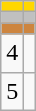<table class="wikitable">
<tr style="background:gold;">
<td align=center></td>
<td></td>
</tr>
<tr style="background:silver;">
<td align=center></td>
<td></td>
</tr>
<tr style="background:peru;">
<td align=center></td>
<td></td>
</tr>
<tr>
<td align=center>4</td>
<td></td>
</tr>
<tr>
<td align=center>5</td>
<td></td>
</tr>
</table>
